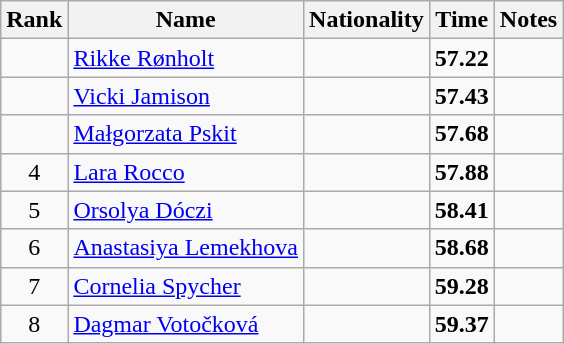<table class="wikitable sortable" style="text-align:center">
<tr>
<th>Rank</th>
<th>Name</th>
<th>Nationality</th>
<th>Time</th>
<th>Notes</th>
</tr>
<tr>
<td></td>
<td align=left><a href='#'>Rikke Rønholt</a></td>
<td align=left></td>
<td><strong>57.22</strong></td>
<td></td>
</tr>
<tr>
<td></td>
<td align=left><a href='#'>Vicki Jamison</a></td>
<td align=left></td>
<td><strong>57.43</strong></td>
<td></td>
</tr>
<tr>
<td></td>
<td align=left><a href='#'>Małgorzata Pskit</a></td>
<td align=left></td>
<td><strong>57.68</strong></td>
<td></td>
</tr>
<tr>
<td>4</td>
<td align=left><a href='#'>Lara Rocco</a></td>
<td align=left></td>
<td><strong>57.88</strong></td>
<td></td>
</tr>
<tr>
<td>5</td>
<td align=left><a href='#'>Orsolya Dóczi</a></td>
<td align=left></td>
<td><strong>58.41</strong></td>
<td></td>
</tr>
<tr>
<td>6</td>
<td align=left><a href='#'>Anastasiya Lemekhova</a></td>
<td align=left></td>
<td><strong>58.68</strong></td>
<td></td>
</tr>
<tr>
<td>7</td>
<td align=left><a href='#'>Cornelia Spycher</a></td>
<td align=left></td>
<td><strong>59.28</strong></td>
<td></td>
</tr>
<tr>
<td>8</td>
<td align=left><a href='#'>Dagmar Votočková</a></td>
<td align=left></td>
<td><strong>59.37</strong></td>
<td></td>
</tr>
</table>
